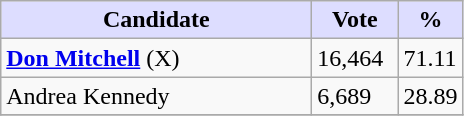<table class="wikitable">
<tr>
<th style="background:#ddf; width:200px;">Candidate</th>
<th style="background:#ddf; width:50px;">Vote</th>
<th style="background:#ddf; width:30px;">%</th>
</tr>
<tr>
<td><strong><a href='#'>Don Mitchell</a></strong> (X)</td>
<td>16,464</td>
<td>71.11</td>
</tr>
<tr>
<td>Andrea Kennedy</td>
<td>6,689</td>
<td>28.89</td>
</tr>
<tr>
</tr>
</table>
